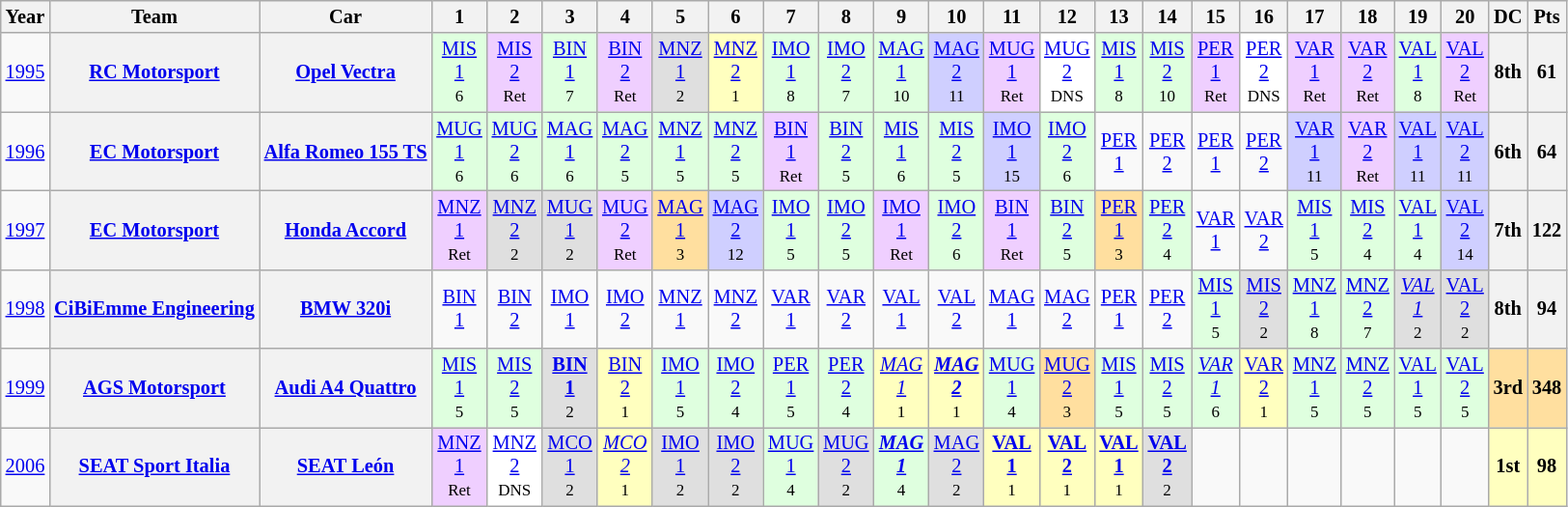<table class="wikitable" style="text-align:center; font-size:85%">
<tr>
<th>Year</th>
<th>Team</th>
<th>Car</th>
<th>1</th>
<th>2</th>
<th>3</th>
<th>4</th>
<th>5</th>
<th>6</th>
<th>7</th>
<th>8</th>
<th>9</th>
<th>10</th>
<th>11</th>
<th>12</th>
<th>13</th>
<th>14</th>
<th>15</th>
<th>16</th>
<th>17</th>
<th>18</th>
<th>19</th>
<th>20</th>
<th>DC</th>
<th>Pts</th>
</tr>
<tr>
<td><a href='#'>1995</a></td>
<th><a href='#'>RC Motorsport</a></th>
<th><a href='#'>Opel Vectra</a></th>
<td style="background:#DFFFDF;"><a href='#'>MIS<br>1</a><br><small>6</small></td>
<td style="background:#EFCFFF;"><a href='#'>MIS<br>2</a><br><small>Ret</small></td>
<td style="background:#DFFFDF;"><a href='#'>BIN<br>1</a><br><small>7</small></td>
<td style="background:#EFCFFF;"><a href='#'>BIN<br>2</a><br><small>Ret</small></td>
<td style="background:#DFDFDF;"><a href='#'>MNZ<br>1</a><br><small>2</small></td>
<td style="background:#FFFFBF;"><a href='#'>MNZ<br>2</a><br><small>1</small></td>
<td style="background:#DFFFDF;"><a href='#'>IMO<br>1</a><br><small>8</small></td>
<td style="background:#DFFFDF;"><a href='#'>IMO<br>2</a><br><small>7</small></td>
<td style="background:#DFFFDF;"><a href='#'>MAG<br>1</a><br><small>10</small></td>
<td style="background:#CFCFFF;"><a href='#'>MAG<br>2</a><br><small>11</small></td>
<td style="background:#EFCFFF;"><a href='#'>MUG<br>1</a><br><small>Ret</small></td>
<td style="background:#FFFFFF;"><a href='#'>MUG<br>2</a><br><small>DNS</small></td>
<td style="background:#DFFFDF;"><a href='#'>MIS<br>1</a><br><small>8</small></td>
<td style="background:#DFFFDF;"><a href='#'>MIS<br>2</a><br><small>10</small></td>
<td style="background:#EFCFFF;"><a href='#'>PER<br>1</a><br><small>Ret</small></td>
<td style="background:#FFFFFF;"><a href='#'>PER<br>2</a><br><small>DNS</small></td>
<td style="background:#EFCFFF;"><a href='#'>VAR<br>1</a><br><small>Ret</small></td>
<td style="background:#EFCFFF;"><a href='#'>VAR<br>2</a><br><small>Ret</small></td>
<td style="background:#DFFFDF;"><a href='#'>VAL<br>1</a><br><small>8</small></td>
<td style="background:#EFCFFF;"><a href='#'>VAL<br>2</a><br><small>Ret</small></td>
<th>8th</th>
<th>61</th>
</tr>
<tr>
<td><a href='#'>1996</a></td>
<th><a href='#'>EC Motorsport</a></th>
<th><a href='#'>Alfa Romeo 155 TS</a></th>
<td style="background:#DFFFDF;"><a href='#'>MUG<br>1</a><br><small>6</small></td>
<td style="background:#DFFFDF;"><a href='#'>MUG<br>2</a><br><small>6</small></td>
<td style="background:#DFFFDF;"><a href='#'>MAG<br>1</a><br><small>6</small></td>
<td style="background:#DFFFDF;"><a href='#'>MAG<br>2</a><br><small>5</small></td>
<td style="background:#DFFFDF;"><a href='#'>MNZ<br>1</a><br><small>5</small></td>
<td style="background:#DFFFDF;"><a href='#'>MNZ<br>2</a><br><small>5</small></td>
<td style="background:#EFCFFF;"><a href='#'>BIN<br>1</a><br><small>Ret</small></td>
<td style="background:#DFFFDF;"><a href='#'>BIN<br>2</a><br><small>5</small></td>
<td style="background:#DFFFDF;"><a href='#'>MIS<br>1</a><br><small>6</small></td>
<td style="background:#DFFFDF;"><a href='#'>MIS<br>2</a><br><small>5</small></td>
<td style="background:#CFCFFF;"><a href='#'>IMO<br>1</a><br><small>15</small></td>
<td style="background:#DFFFDF;"><a href='#'>IMO<br>2</a><br><small>6</small></td>
<td><a href='#'>PER<br>1</a></td>
<td><a href='#'>PER<br>2</a></td>
<td><a href='#'>PER<br>1</a></td>
<td><a href='#'>PER<br>2</a></td>
<td style="background:#CFCFFF;"><a href='#'>VAR<br>1</a><br><small>11</small></td>
<td style="background:#EFCFFF;"><a href='#'>VAR<br>2</a><br><small>Ret</small></td>
<td style="background:#CFCFFF;"><a href='#'>VAL<br>1</a><br><small>11</small></td>
<td style="background:#CFCFFF;"><a href='#'>VAL<br>2</a><br><small>11</small></td>
<th>6th</th>
<th>64</th>
</tr>
<tr>
<td><a href='#'>1997</a></td>
<th><a href='#'>EC Motorsport</a></th>
<th><a href='#'>Honda Accord</a></th>
<td style="background:#EFCFFF;"><a href='#'>MNZ<br>1</a><br><small>Ret</small></td>
<td style="background:#DFDFDF;"><a href='#'>MNZ<br>2</a><br><small>2</small></td>
<td style="background:#DFDFDF;"><a href='#'>MUG<br>1</a><br><small>2</small></td>
<td style="background:#EFCFFF;"><a href='#'>MUG<br>2</a><br><small>Ret</small></td>
<td style="background:#FFDF9F;"><a href='#'>MAG<br>1</a><br><small>3</small></td>
<td style="background:#CFCFFF;"><a href='#'>MAG<br>2</a><br><small>12</small></td>
<td style="background:#DFFFDF;"><a href='#'>IMO<br>1</a><br><small>5</small></td>
<td style="background:#DFFFDF;"><a href='#'>IMO<br>2</a><br><small>5</small></td>
<td style="background:#EFCFFF;"><a href='#'>IMO<br>1</a><br><small>Ret</small></td>
<td style="background:#DFFFDF;"><a href='#'>IMO<br>2</a><br><small>6</small></td>
<td style="background:#EFCFFF;"><a href='#'>BIN<br>1</a><br><small>Ret</small></td>
<td style="background:#DFFFDF;"><a href='#'>BIN<br>2</a><br><small>5</small></td>
<td style="background:#FFDF9F;"><a href='#'>PER<br>1</a><br><small>3</small></td>
<td style="background:#DFFFDF;"><a href='#'>PER<br>2</a><br><small>4</small></td>
<td><a href='#'>VAR<br>1</a></td>
<td><a href='#'>VAR<br>2</a></td>
<td style="background:#DFFFDF;"><a href='#'>MIS<br>1</a><br><small>5</small></td>
<td style="background:#DFFFDF;"><a href='#'>MIS<br>2</a><br><small>4</small></td>
<td style="background:#DFFFDF;"><a href='#'>VAL<br>1</a><br><small>4</small></td>
<td style="background:#CFCFFF;"><a href='#'>VAL<br>2</a><br><small>14</small></td>
<th>7th</th>
<th>122</th>
</tr>
<tr>
<td><a href='#'>1998</a></td>
<th><a href='#'>CiBiEmme Engineering</a></th>
<th><a href='#'>BMW 320i</a></th>
<td><a href='#'>BIN<br>1</a></td>
<td><a href='#'>BIN<br>2</a></td>
<td><a href='#'>IMO<br>1</a></td>
<td><a href='#'>IMO<br>2</a></td>
<td><a href='#'>MNZ<br>1</a></td>
<td><a href='#'>MNZ<br>2</a></td>
<td><a href='#'>VAR<br>1</a></td>
<td><a href='#'>VAR<br>2</a></td>
<td><a href='#'>VAL<br>1</a></td>
<td><a href='#'>VAL<br>2</a></td>
<td><a href='#'>MAG<br>1</a></td>
<td><a href='#'>MAG<br>2</a></td>
<td><a href='#'>PER<br>1</a></td>
<td><a href='#'>PER<br>2</a></td>
<td style="background:#DFFFDF;"><a href='#'>MIS<br>1</a><br><small>5</small></td>
<td style="background:#DFDFDF;"><a href='#'>MIS<br>2</a><br><small>2</small></td>
<td style="background:#DFFFDF;"><a href='#'>MNZ<br>1</a><br><small>8</small></td>
<td style="background:#DFFFDF;"><a href='#'>MNZ<br>2</a><br><small>7</small></td>
<td style="background:#DFDFDF;"><em><a href='#'>VAL<br>1</a></em><br><small>2</small></td>
<td style="background:#DFDFDF;"><a href='#'>VAL<br>2</a><br><small>2</small></td>
<th>8th</th>
<th>94</th>
</tr>
<tr>
<td><a href='#'>1999</a></td>
<th><a href='#'>AGS Motorsport</a></th>
<th><a href='#'>Audi A4 Quattro</a></th>
<td style="background:#DFFFDF;"><a href='#'>MIS<br>1</a><br><small>5</small></td>
<td style="background:#DFFFDF;"><a href='#'>MIS<br>2</a><br><small>5</small></td>
<td style="background:#DFDFDF;"><strong><a href='#'>BIN<br>1</a></strong><br><small>2</small></td>
<td style="background:#FFFFBF;"><a href='#'>BIN<br>2</a><br><small>1</small></td>
<td style="background:#DFFFDF;"><a href='#'>IMO<br>1</a><br><small>5</small></td>
<td style="background:#DFFFDF;"><a href='#'>IMO<br>2</a><br><small>4</small></td>
<td style="background:#DFFFDF;"><a href='#'>PER<br>1</a><br><small>5</small></td>
<td style="background:#DFFFDF;"><a href='#'>PER<br>2</a><br><small>4</small></td>
<td style="background:#FFFFBF;"><em><a href='#'>MAG<br>1</a></em><br><small>1</small></td>
<td style="background:#FFFFBF;"><strong><em><a href='#'>MAG<br>2</a></em></strong><br><small>1</small></td>
<td style="background:#DFFFDF;"><a href='#'>MUG<br>1</a><br><small>4</small></td>
<td style="background:#FFDF9F;"><a href='#'>MUG<br>2</a><br><small>3</small></td>
<td style="background:#DFFFDF;"><a href='#'>MIS<br>1</a><br><small>5</small></td>
<td style="background:#DFFFDF;"><a href='#'>MIS<br>2</a><br><small>5</small></td>
<td style="background:#DFFFDF;"><em><a href='#'>VAR<br>1</a></em><br><small>6</small></td>
<td style="background:#FFFFBF;"><a href='#'>VAR<br>2</a><br><small>1</small></td>
<td style="background:#DFFFDF;"><a href='#'>MNZ<br>1</a><br><small>5</small></td>
<td style="background:#DFFFDF;"><a href='#'>MNZ<br>2</a><br><small>5</small></td>
<td style="background:#DFFFDF;"><a href='#'>VAL<br>1</a><br><small>5</small></td>
<td style="background:#DFFFDF;"><a href='#'>VAL<br>2</a><br><small>5</small></td>
<th style="background:#FFDF9F;">3rd</th>
<th style="background:#FFDF9F;">348</th>
</tr>
<tr>
<td><a href='#'>2006</a></td>
<th><a href='#'>SEAT Sport Italia</a></th>
<th><a href='#'>SEAT León</a></th>
<td style="background:#EFCFFF;"><a href='#'>MNZ<br>1</a><br><small>Ret</small></td>
<td style="background:#FFFFFF;"><a href='#'>MNZ<br>2</a><br><small>DNS</small></td>
<td style="background:#DFDFDF;"><a href='#'>MCO<br>1</a><br><small>2</small></td>
<td style="background:#FFFFBF;"><em><a href='#'>MCO<br>2</a></em><br><small>1</small></td>
<td style="background:#DFDFDF;"><a href='#'>IMO<br>1</a><br><small>2</small></td>
<td style="background:#DFDFDF;"><a href='#'>IMO<br>2</a><br><small>2</small></td>
<td style="background:#DFFFDF;"><a href='#'>MUG<br>1</a><br><small>4</small></td>
<td style="background:#DFDFDF;"><a href='#'>MUG<br>2</a><br><small>2</small></td>
<td style="background:#DFFFDF;"><strong><em><a href='#'>MAG<br>1</a></em></strong><br><small>4</small></td>
<td style="background:#DFDFDF;"><a href='#'>MAG<br>2</a><br><small>2</small></td>
<td style="background:#FFFFBF;"><strong><a href='#'>VAL<br>1</a></strong><br><small>1</small></td>
<td style="background:#FFFFBF;"><strong><a href='#'>VAL<br>2</a></strong><br><small>1</small></td>
<td style="background:#FFFFBF;"><strong><a href='#'>VAL<br>1</a></strong><br><small>1</small></td>
<td style="background:#DFDFDF;"><strong><a href='#'>VAL<br>2</a></strong><br><small>2</small></td>
<td></td>
<td></td>
<td></td>
<td></td>
<td></td>
<td></td>
<th style="background:#FFFFBF;">1st</th>
<th style="background:#FFFFBF;">98</th>
</tr>
</table>
